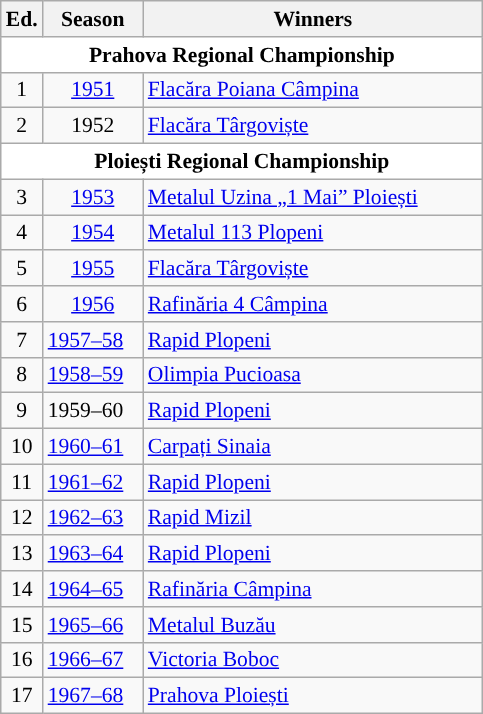<table class="wikitable" style="font-size:90%">
<tr>
<th><abbr>Ed.</abbr></th>
<th width="60">Season</th>
<th width="220">Winners</th>
</tr>
<tr>
<th colspan="3" style="background:#ffffff">Prahova Regional Championship</th>
</tr>
<tr>
<td align=center>1</td>
<td style="text-align:center"><a href='#'>1951</a></td>
<td><a href='#'>Flacăra Poiana Câmpina</a></td>
</tr>
<tr>
<td align=center>2</td>
<td align=center>1952</td>
<td><a href='#'>Flacăra Târgoviște</a></td>
</tr>
<tr>
<th colspan="3" style="background:#ffffff">Ploiești Regional Championship</th>
</tr>
<tr>
<td align=center>3</td>
<td align=center><a href='#'>1953</a></td>
<td><a href='#'>Metalul Uzina „1 Mai” Ploiești</a></td>
</tr>
<tr>
<td align=center>4</td>
<td align=center><a href='#'>1954</a></td>
<td><a href='#'>Metalul 113 Plopeni</a></td>
</tr>
<tr>
<td align=center>5</td>
<td align=center><a href='#'>1955</a></td>
<td><a href='#'>Flacăra Târgoviște</a></td>
</tr>
<tr>
<td align=center>6</td>
<td align=center><a href='#'>1956</a></td>
<td><a href='#'>Rafinăria 4 Câmpina</a></td>
</tr>
<tr>
<td align=center>7</td>
<td><a href='#'>1957–58</a></td>
<td><a href='#'>Rapid Plopeni</a></td>
</tr>
<tr>
<td align=center>8</td>
<td><a href='#'>1958–59</a></td>
<td><a href='#'>Olimpia Pucioasa</a></td>
</tr>
<tr>
<td align=center>9</td>
<td>1959–60</td>
<td><a href='#'>Rapid Plopeni</a></td>
</tr>
<tr>
<td align=center>10</td>
<td><a href='#'>1960–61</a></td>
<td><a href='#'>Carpați Sinaia</a></td>
</tr>
<tr>
<td align=center>11</td>
<td><a href='#'>1961–62</a></td>
<td><a href='#'>Rapid Plopeni</a></td>
</tr>
<tr>
<td align=center>12</td>
<td><a href='#'>1962–63</a></td>
<td><a href='#'>Rapid Mizil</a></td>
</tr>
<tr>
<td align=center>13</td>
<td><a href='#'>1963–64</a></td>
<td><a href='#'>Rapid Plopeni</a></td>
</tr>
<tr>
<td align=center>14</td>
<td><a href='#'>1964–65</a></td>
<td><a href='#'>Rafinăria Câmpina</a></td>
</tr>
<tr>
<td align=center>15</td>
<td><a href='#'>1965–66</a></td>
<td><a href='#'>Metalul Buzău</a></td>
</tr>
<tr>
<td align=center>16</td>
<td><a href='#'>1966–67</a></td>
<td><a href='#'>Victoria Boboc</a></td>
</tr>
<tr>
<td align=center>17</td>
<td><a href='#'>1967–68</a></td>
<td><a href='#'>Prahova Ploiești</a></td>
</tr>
</table>
